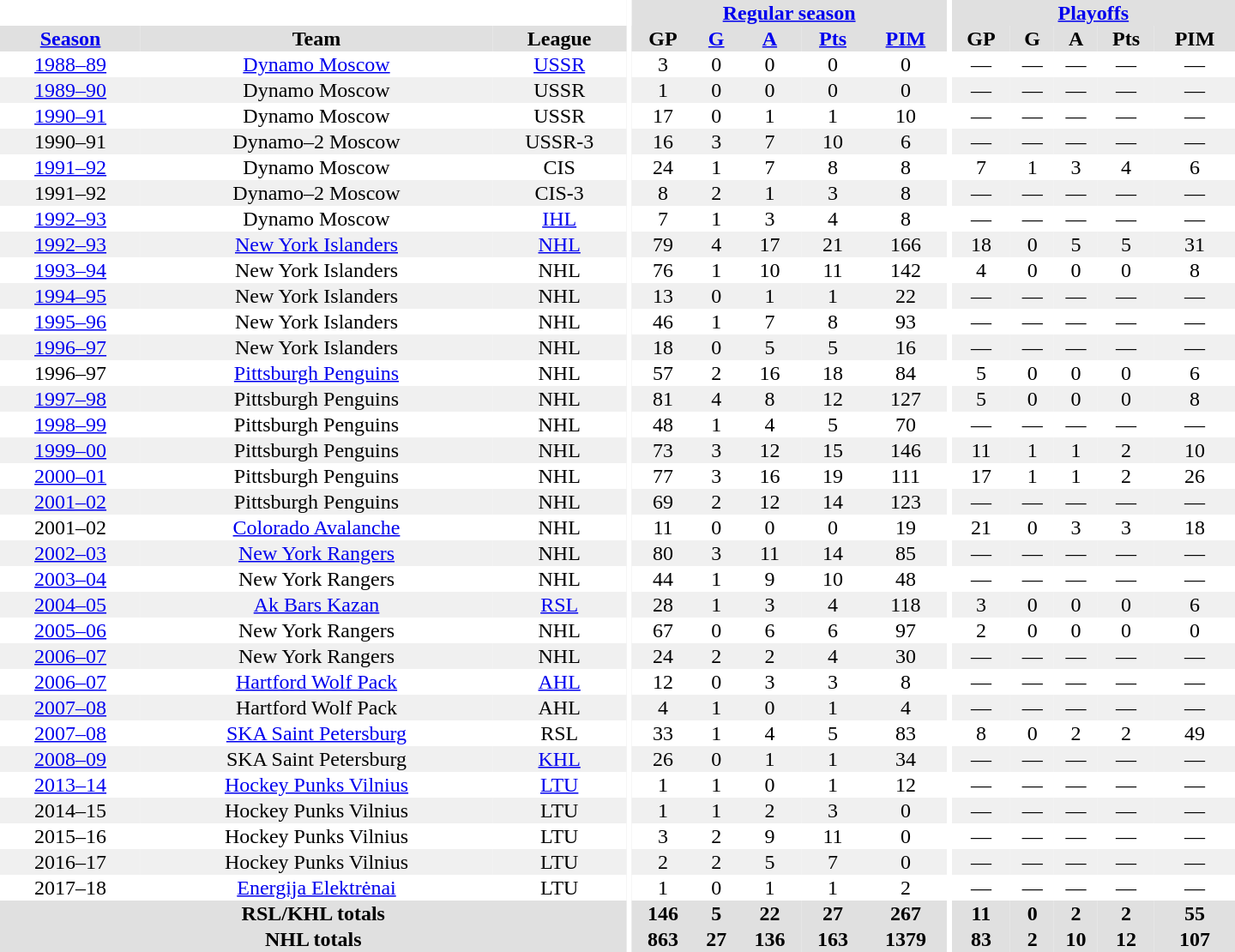<table border="0" cellpadding="1" cellspacing="0" style="text-align:center; width:60em">
<tr bgcolor="#e0e0e0">
<th colspan="3" bgcolor="#ffffff"></th>
<th rowspan="100" bgcolor="#ffffff"></th>
<th colspan="5"><a href='#'>Regular season</a></th>
<th rowspan="100" bgcolor="#ffffff"></th>
<th colspan="5"><a href='#'>Playoffs</a></th>
</tr>
<tr bgcolor="#e0e0e0">
<th><a href='#'>Season</a></th>
<th>Team</th>
<th>League</th>
<th>GP</th>
<th><a href='#'>G</a></th>
<th><a href='#'>A</a></th>
<th><a href='#'>Pts</a></th>
<th><a href='#'>PIM</a></th>
<th>GP</th>
<th>G</th>
<th>A</th>
<th>Pts</th>
<th>PIM</th>
</tr>
<tr>
<td><a href='#'>1988–89</a></td>
<td><a href='#'>Dynamo Moscow</a></td>
<td><a href='#'>USSR</a></td>
<td>3</td>
<td>0</td>
<td>0</td>
<td>0</td>
<td>0</td>
<td>—</td>
<td>—</td>
<td>—</td>
<td>—</td>
<td>—</td>
</tr>
<tr bgcolor="#f0f0f0">
<td><a href='#'>1989–90</a></td>
<td>Dynamo Moscow</td>
<td>USSR</td>
<td>1</td>
<td>0</td>
<td>0</td>
<td>0</td>
<td>0</td>
<td>—</td>
<td>—</td>
<td>—</td>
<td>—</td>
<td>—</td>
</tr>
<tr>
<td><a href='#'>1990–91</a></td>
<td>Dynamo Moscow</td>
<td>USSR</td>
<td>17</td>
<td>0</td>
<td>1</td>
<td>1</td>
<td>10</td>
<td>—</td>
<td>—</td>
<td>—</td>
<td>—</td>
<td>—</td>
</tr>
<tr bgcolor="#f0f0f0">
<td>1990–91</td>
<td>Dynamo–2 Moscow</td>
<td>USSR-3</td>
<td>16</td>
<td>3</td>
<td>7</td>
<td>10</td>
<td>6</td>
<td>—</td>
<td>—</td>
<td>—</td>
<td>—</td>
<td>—</td>
</tr>
<tr>
<td><a href='#'>1991–92</a></td>
<td>Dynamo Moscow</td>
<td>CIS</td>
<td>24</td>
<td>1</td>
<td>7</td>
<td>8</td>
<td>8</td>
<td>7</td>
<td>1</td>
<td>3</td>
<td>4</td>
<td>6</td>
</tr>
<tr bgcolor="#f0f0f0">
<td>1991–92</td>
<td>Dynamo–2 Moscow</td>
<td>CIS-3</td>
<td>8</td>
<td>2</td>
<td>1</td>
<td>3</td>
<td>8</td>
<td>—</td>
<td>—</td>
<td>—</td>
<td>—</td>
<td>—</td>
</tr>
<tr>
<td><a href='#'>1992–93</a></td>
<td>Dynamo Moscow</td>
<td><a href='#'>IHL</a></td>
<td>7</td>
<td>1</td>
<td>3</td>
<td>4</td>
<td>8</td>
<td>—</td>
<td>—</td>
<td>—</td>
<td>—</td>
<td>—</td>
</tr>
<tr bgcolor="#f0f0f0">
<td><a href='#'>1992–93</a></td>
<td><a href='#'>New York Islanders</a></td>
<td><a href='#'>NHL</a></td>
<td>79</td>
<td>4</td>
<td>17</td>
<td>21</td>
<td>166</td>
<td>18</td>
<td>0</td>
<td>5</td>
<td>5</td>
<td>31</td>
</tr>
<tr>
<td><a href='#'>1993–94</a></td>
<td>New York Islanders</td>
<td>NHL</td>
<td>76</td>
<td>1</td>
<td>10</td>
<td>11</td>
<td>142</td>
<td>4</td>
<td>0</td>
<td>0</td>
<td>0</td>
<td>8</td>
</tr>
<tr bgcolor="#f0f0f0">
<td><a href='#'>1994–95</a></td>
<td>New York Islanders</td>
<td>NHL</td>
<td>13</td>
<td>0</td>
<td>1</td>
<td>1</td>
<td>22</td>
<td>—</td>
<td>—</td>
<td>—</td>
<td>—</td>
<td>—</td>
</tr>
<tr>
<td><a href='#'>1995–96</a></td>
<td>New York Islanders</td>
<td>NHL</td>
<td>46</td>
<td>1</td>
<td>7</td>
<td>8</td>
<td>93</td>
<td>—</td>
<td>—</td>
<td>—</td>
<td>—</td>
<td>—</td>
</tr>
<tr bgcolor="#f0f0f0">
<td><a href='#'>1996–97</a></td>
<td>New York Islanders</td>
<td>NHL</td>
<td>18</td>
<td>0</td>
<td>5</td>
<td>5</td>
<td>16</td>
<td>—</td>
<td>—</td>
<td>—</td>
<td>—</td>
<td>—</td>
</tr>
<tr>
<td>1996–97</td>
<td><a href='#'>Pittsburgh Penguins</a></td>
<td>NHL</td>
<td>57</td>
<td>2</td>
<td>16</td>
<td>18</td>
<td>84</td>
<td>5</td>
<td>0</td>
<td>0</td>
<td>0</td>
<td>6</td>
</tr>
<tr bgcolor="#f0f0f0">
<td><a href='#'>1997–98</a></td>
<td>Pittsburgh Penguins</td>
<td>NHL</td>
<td>81</td>
<td>4</td>
<td>8</td>
<td>12</td>
<td>127</td>
<td>5</td>
<td>0</td>
<td>0</td>
<td>0</td>
<td>8</td>
</tr>
<tr>
<td><a href='#'>1998–99</a></td>
<td>Pittsburgh Penguins</td>
<td>NHL</td>
<td>48</td>
<td>1</td>
<td>4</td>
<td>5</td>
<td>70</td>
<td>—</td>
<td>—</td>
<td>—</td>
<td>—</td>
<td>—</td>
</tr>
<tr bgcolor="#f0f0f0">
<td><a href='#'>1999–00</a></td>
<td>Pittsburgh Penguins</td>
<td>NHL</td>
<td>73</td>
<td>3</td>
<td>12</td>
<td>15</td>
<td>146</td>
<td>11</td>
<td>1</td>
<td>1</td>
<td>2</td>
<td>10</td>
</tr>
<tr>
<td><a href='#'>2000–01</a></td>
<td>Pittsburgh Penguins</td>
<td>NHL</td>
<td>77</td>
<td>3</td>
<td>16</td>
<td>19</td>
<td>111</td>
<td>17</td>
<td>1</td>
<td>1</td>
<td>2</td>
<td>26</td>
</tr>
<tr bgcolor="#f0f0f0">
<td><a href='#'>2001–02</a></td>
<td>Pittsburgh Penguins</td>
<td>NHL</td>
<td>69</td>
<td>2</td>
<td>12</td>
<td>14</td>
<td>123</td>
<td>—</td>
<td>—</td>
<td>—</td>
<td>—</td>
<td>—</td>
</tr>
<tr>
<td>2001–02</td>
<td><a href='#'>Colorado Avalanche</a></td>
<td>NHL</td>
<td>11</td>
<td>0</td>
<td>0</td>
<td>0</td>
<td>19</td>
<td>21</td>
<td>0</td>
<td>3</td>
<td>3</td>
<td>18</td>
</tr>
<tr bgcolor="#f0f0f0">
<td><a href='#'>2002–03</a></td>
<td><a href='#'>New York Rangers</a></td>
<td>NHL</td>
<td>80</td>
<td>3</td>
<td>11</td>
<td>14</td>
<td>85</td>
<td>—</td>
<td>—</td>
<td>—</td>
<td>—</td>
<td>—</td>
</tr>
<tr>
<td><a href='#'>2003–04</a></td>
<td>New York Rangers</td>
<td>NHL</td>
<td>44</td>
<td>1</td>
<td>9</td>
<td>10</td>
<td>48</td>
<td>—</td>
<td>—</td>
<td>—</td>
<td>—</td>
<td>—</td>
</tr>
<tr bgcolor="#f0f0f0">
<td><a href='#'>2004–05</a></td>
<td><a href='#'>Ak Bars Kazan</a></td>
<td><a href='#'>RSL</a></td>
<td>28</td>
<td>1</td>
<td>3</td>
<td>4</td>
<td>118</td>
<td>3</td>
<td>0</td>
<td>0</td>
<td>0</td>
<td>6</td>
</tr>
<tr>
<td><a href='#'>2005–06</a></td>
<td>New York Rangers</td>
<td>NHL</td>
<td>67</td>
<td>0</td>
<td>6</td>
<td>6</td>
<td>97</td>
<td>2</td>
<td>0</td>
<td>0</td>
<td>0</td>
<td>0</td>
</tr>
<tr bgcolor="#f0f0f0">
<td><a href='#'>2006–07</a></td>
<td>New York Rangers</td>
<td>NHL</td>
<td>24</td>
<td>2</td>
<td>2</td>
<td>4</td>
<td>30</td>
<td>—</td>
<td>—</td>
<td>—</td>
<td>—</td>
<td>—</td>
</tr>
<tr>
<td><a href='#'>2006–07</a></td>
<td><a href='#'>Hartford Wolf Pack</a></td>
<td><a href='#'>AHL</a></td>
<td>12</td>
<td>0</td>
<td>3</td>
<td>3</td>
<td>8</td>
<td>—</td>
<td>—</td>
<td>—</td>
<td>—</td>
<td>—</td>
</tr>
<tr bgcolor="#f0f0f0">
<td><a href='#'>2007–08</a></td>
<td>Hartford Wolf Pack</td>
<td>AHL</td>
<td>4</td>
<td>1</td>
<td>0</td>
<td>1</td>
<td>4</td>
<td>—</td>
<td>—</td>
<td>—</td>
<td>—</td>
<td>—</td>
</tr>
<tr>
<td><a href='#'>2007–08</a></td>
<td><a href='#'>SKA Saint Petersburg</a></td>
<td>RSL</td>
<td>33</td>
<td>1</td>
<td>4</td>
<td>5</td>
<td>83</td>
<td>8</td>
<td>0</td>
<td>2</td>
<td>2</td>
<td>49</td>
</tr>
<tr bgcolor="#f0f0f0">
<td><a href='#'>2008–09</a></td>
<td>SKA Saint Petersburg</td>
<td><a href='#'>KHL</a></td>
<td>26</td>
<td>0</td>
<td>1</td>
<td>1</td>
<td>34</td>
<td>—</td>
<td>—</td>
<td>—</td>
<td>—</td>
<td>—</td>
</tr>
<tr>
<td><a href='#'>2013–14</a></td>
<td><a href='#'>Hockey Punks Vilnius</a></td>
<td><a href='#'>LTU</a></td>
<td>1</td>
<td>1</td>
<td>0</td>
<td>1</td>
<td>12</td>
<td>—</td>
<td>—</td>
<td>—</td>
<td>—</td>
<td>—</td>
</tr>
<tr bgcolor="#f0f0f0">
<td>2014–15</td>
<td>Hockey Punks Vilnius</td>
<td>LTU</td>
<td>1</td>
<td>1</td>
<td>2</td>
<td>3</td>
<td>0</td>
<td>—</td>
<td>—</td>
<td>—</td>
<td>—</td>
<td>—</td>
</tr>
<tr>
<td>2015–16</td>
<td>Hockey Punks Vilnius</td>
<td>LTU</td>
<td>3</td>
<td>2</td>
<td>9</td>
<td>11</td>
<td>0</td>
<td>—</td>
<td>—</td>
<td>—</td>
<td>—</td>
<td>—</td>
</tr>
<tr bgcolor="#f0f0f0">
<td>2016–17</td>
<td>Hockey Punks Vilnius</td>
<td>LTU</td>
<td>2</td>
<td>2</td>
<td>5</td>
<td>7</td>
<td>0</td>
<td>—</td>
<td>—</td>
<td>—</td>
<td>—</td>
<td>—</td>
</tr>
<tr>
<td>2017–18</td>
<td><a href='#'>Energija Elektrėnai</a></td>
<td>LTU</td>
<td>1</td>
<td>0</td>
<td>1</td>
<td>1</td>
<td>2</td>
<td>—</td>
<td>—</td>
<td>—</td>
<td>—</td>
<td>—</td>
</tr>
<tr bgcolor="#e0e0e0">
<th colspan="3">RSL/KHL totals</th>
<th>146</th>
<th>5</th>
<th>22</th>
<th>27</th>
<th>267</th>
<th>11</th>
<th>0</th>
<th>2</th>
<th>2</th>
<th>55</th>
</tr>
<tr bgcolor="#e0e0e0">
<th colspan="3">NHL totals</th>
<th>863</th>
<th>27</th>
<th>136</th>
<th>163</th>
<th>1379</th>
<th>83</th>
<th>2</th>
<th>10</th>
<th>12</th>
<th>107</th>
</tr>
</table>
